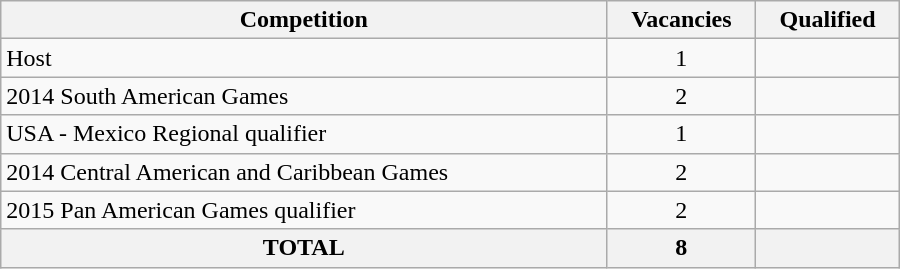<table class = "wikitable" width=600>
<tr>
<th>Competition</th>
<th>Vacancies</th>
<th>Qualified</th>
</tr>
<tr>
<td>Host</td>
<td align="center">1</td>
<td></td>
</tr>
<tr>
<td>2014 South American Games</td>
<td align="center">2</td>
<td><br></td>
</tr>
<tr>
<td>USA - Mexico Regional qualifier</td>
<td align="center">1</td>
<td></td>
</tr>
<tr>
<td>2014 Central American and Caribbean Games</td>
<td align="center">2</td>
<td><br></td>
</tr>
<tr>
<td>2015 Pan American Games qualifier</td>
<td align="center">2</td>
<td><br></td>
</tr>
<tr>
<th>TOTAL</th>
<th>8</th>
<th></th>
</tr>
</table>
